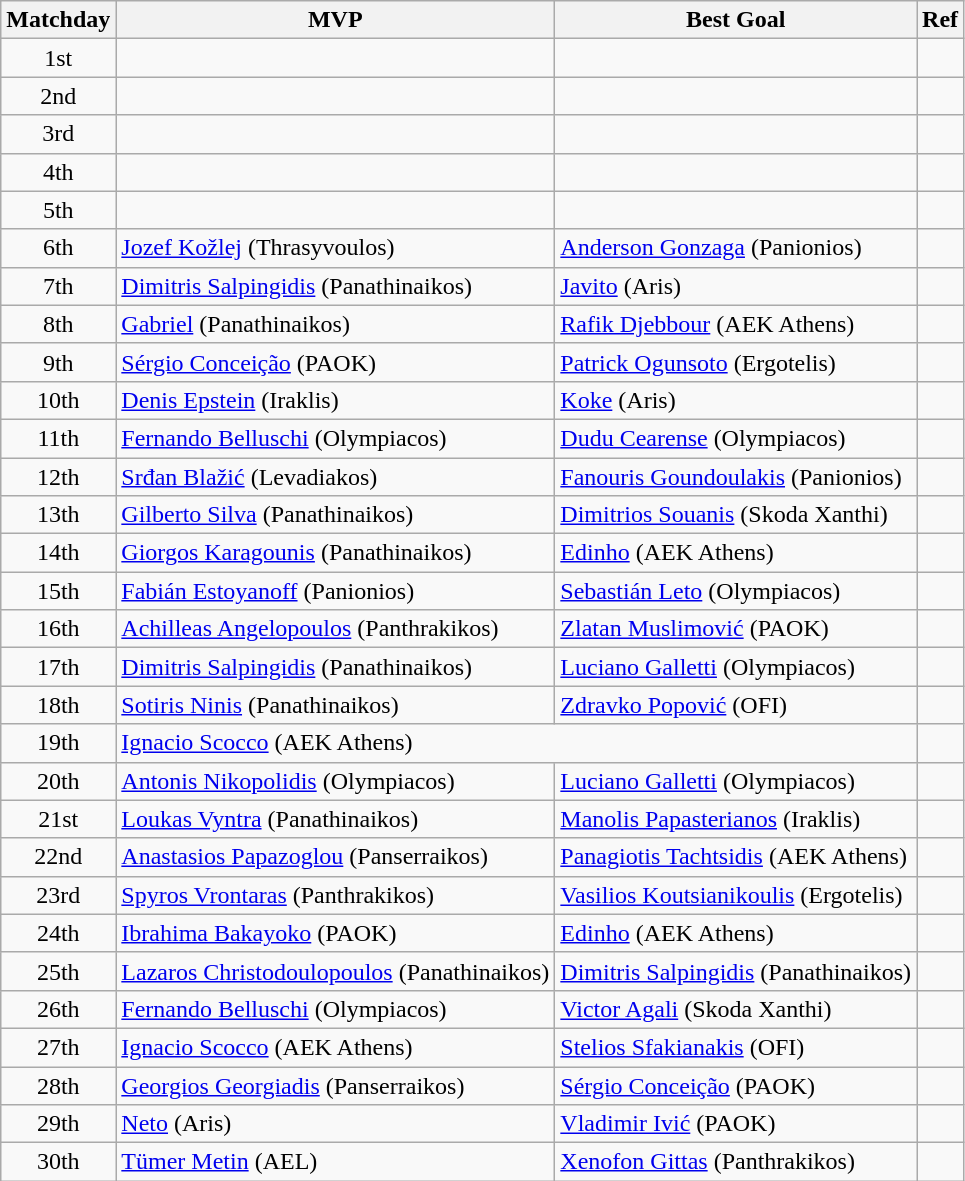<table class="wikitable">
<tr>
<th>Matchday</th>
<th>MVP</th>
<th>Best Goal</th>
<th>Ref</th>
</tr>
<tr>
<td align="center">1st</td>
<td></td>
<td></td>
<td align="center"></td>
</tr>
<tr>
<td align="center">2nd</td>
<td></td>
<td></td>
<td align="center"></td>
</tr>
<tr>
<td align="center">3rd</td>
<td></td>
<td></td>
<td align="center"></td>
</tr>
<tr>
<td align="center">4th</td>
<td></td>
<td></td>
<td align="center"></td>
</tr>
<tr>
<td align="center">5th</td>
<td></td>
<td></td>
<td align="center"></td>
</tr>
<tr>
<td align="center">6th</td>
<td> <a href='#'>Jozef Kožlej</a> (Thrasyvoulos)</td>
<td> <a href='#'>Anderson Gonzaga</a> (Panionios)</td>
<td align="center"></td>
</tr>
<tr>
<td align="center">7th</td>
<td> <a href='#'>Dimitris Salpingidis</a> (Panathinaikos)</td>
<td> <a href='#'>Javito</a> (Aris)</td>
<td align="center"></td>
</tr>
<tr>
<td align="center">8th</td>
<td> <a href='#'>Gabriel</a> (Panathinaikos)</td>
<td> <a href='#'>Rafik Djebbour</a> (AEK Athens)</td>
<td align="center"></td>
</tr>
<tr>
<td align="center">9th</td>
<td> <a href='#'>Sérgio Conceição</a> (PAOK)</td>
<td> <a href='#'>Patrick Ogunsoto</a> (Ergotelis)</td>
<td align="center"></td>
</tr>
<tr>
<td align="center">10th</td>
<td> <a href='#'>Denis Epstein</a> (Iraklis)</td>
<td> <a href='#'>Koke</a> (Aris)</td>
<td align="center"></td>
</tr>
<tr>
<td align="center">11th</td>
<td> <a href='#'>Fernando Belluschi</a> (Olympiacos)</td>
<td> <a href='#'>Dudu Cearense</a> (Olympiacos)</td>
<td align="center"></td>
</tr>
<tr>
<td align="center">12th</td>
<td> <a href='#'>Srđan Blažić</a> (Levadiakos)</td>
<td> <a href='#'>Fanouris Goundoulakis</a> (Panionios)</td>
<td align="center"></td>
</tr>
<tr>
<td align="center">13th</td>
<td> <a href='#'>Gilberto Silva</a> (Panathinaikos)</td>
<td> <a href='#'>Dimitrios Souanis</a> (Skoda Xanthi)</td>
<td align="center"></td>
</tr>
<tr>
<td align="center">14th</td>
<td> <a href='#'>Giorgos Karagounis</a> (Panathinaikos)</td>
<td> <a href='#'>Edinho</a> (AEK Athens)</td>
<td align="center"></td>
</tr>
<tr>
<td align="center">15th</td>
<td> <a href='#'>Fabián Estoyanoff</a> (Panionios)</td>
<td> <a href='#'>Sebastián Leto</a> (Olympiacos)</td>
<td align="center"></td>
</tr>
<tr>
<td align="center">16th</td>
<td> <a href='#'>Achilleas Angelopoulos</a> (Panthrakikos)</td>
<td> <a href='#'>Zlatan Muslimović</a> (PAOK)</td>
<td align="center"></td>
</tr>
<tr>
<td align="center">17th</td>
<td> <a href='#'>Dimitris Salpingidis</a> (Panathinaikos)</td>
<td> <a href='#'>Luciano Galletti</a> (Olympiacos)</td>
<td align="center"></td>
</tr>
<tr>
<td align="center">18th</td>
<td> <a href='#'>Sotiris Ninis</a> (Panathinaikos)</td>
<td> <a href='#'>Zdravko Popović</a> (OFI)</td>
<td align="center"></td>
</tr>
<tr>
<td align="center">19th</td>
<td colspan=2> <a href='#'>Ignacio Scocco</a> (AEK Athens)</td>
<td align="center"></td>
</tr>
<tr>
<td align="center">20th</td>
<td> <a href='#'>Antonis Nikopolidis</a> (Olympiacos)</td>
<td> <a href='#'>Luciano Galletti</a> (Olympiacos)</td>
<td align="center"></td>
</tr>
<tr>
<td align="center">21st</td>
<td> <a href='#'>Loukas Vyntra</a> (Panathinaikos)</td>
<td> <a href='#'>Manolis Papasterianos</a> (Iraklis)</td>
<td align="center"></td>
</tr>
<tr>
<td align="center">22nd</td>
<td> <a href='#'>Anastasios Papazoglou</a> (Panserraikos)</td>
<td> <a href='#'>Panagiotis Tachtsidis</a> (AEK Athens)</td>
<td align="center"></td>
</tr>
<tr>
<td align="center">23rd</td>
<td> <a href='#'>Spyros Vrontaras</a> (Panthrakikos)</td>
<td> <a href='#'>Vasilios Koutsianikoulis</a> (Ergotelis)</td>
<td align="center"></td>
</tr>
<tr>
<td align="center">24th</td>
<td> <a href='#'>Ibrahima Bakayoko</a> (PAOK)</td>
<td> <a href='#'>Edinho</a> (AEK Athens)</td>
<td align="center"></td>
</tr>
<tr>
<td align="center">25th</td>
<td> <a href='#'>Lazaros Christodoulopoulos</a> (Panathinaikos)</td>
<td> <a href='#'>Dimitris Salpingidis</a> (Panathinaikos)</td>
<td align="center"></td>
</tr>
<tr>
<td align="center">26th</td>
<td> <a href='#'>Fernando Belluschi</a> (Olympiacos)</td>
<td> <a href='#'>Victor Agali</a> (Skoda Xanthi)</td>
<td align="center"></td>
</tr>
<tr>
<td align="center">27th</td>
<td> <a href='#'>Ignacio Scocco</a> (AEK Athens)</td>
<td> <a href='#'>Stelios Sfakianakis</a> (OFI)</td>
<td align="center"></td>
</tr>
<tr>
<td align="center">28th</td>
<td> <a href='#'>Georgios Georgiadis</a> (Panserraikos)</td>
<td> <a href='#'>Sérgio Conceição</a> (PAOK)</td>
<td align="center"></td>
</tr>
<tr>
<td align="center">29th</td>
<td> <a href='#'>Neto</a> (Aris)</td>
<td> <a href='#'>Vladimir Ivić</a> (PAOK)</td>
<td align="center"></td>
</tr>
<tr>
<td align="center">30th</td>
<td> <a href='#'>Tümer Metin</a> (AEL)</td>
<td> <a href='#'>Xenofon Gittas</a> (Panthrakikos)</td>
<td align="center"></td>
</tr>
</table>
